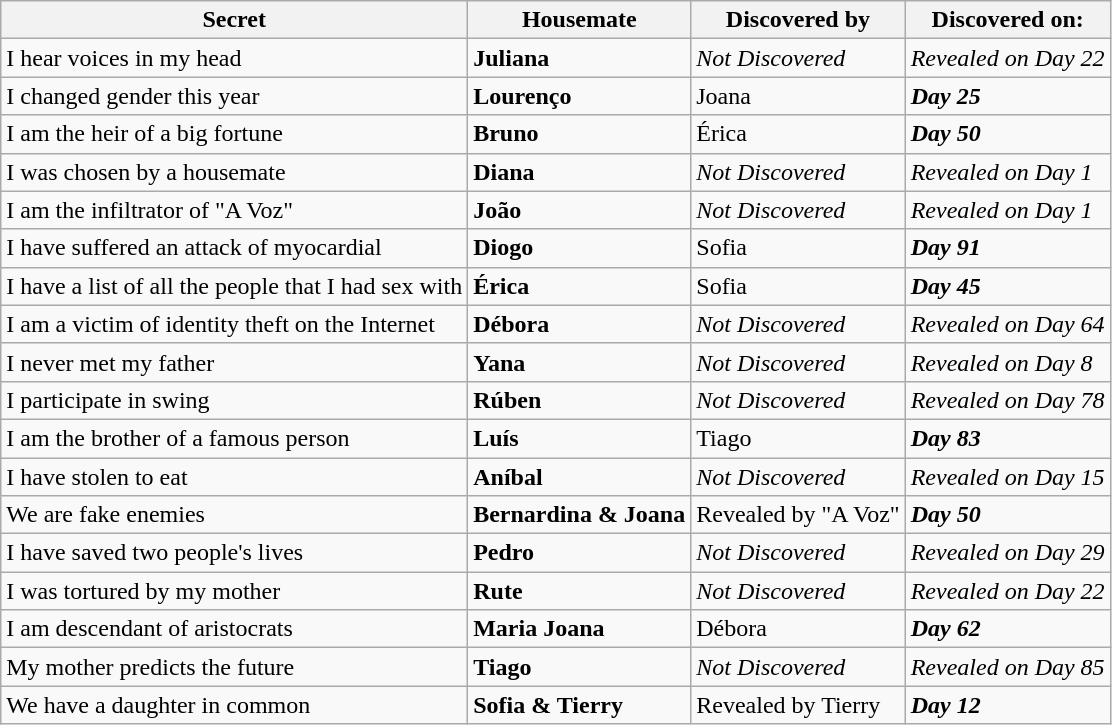<table class="wikitable">
<tr>
<th>Secret</th>
<th>Housemate</th>
<th>Discovered by</th>
<th>Discovered on:</th>
</tr>
<tr>
<td>I hear voices in my head</td>
<td><strong>Juliana</strong></td>
<td><em>Not Discovered</em></td>
<td><em>Revealed on Day 22</em></td>
</tr>
<tr>
<td>I changed gender this year</td>
<td><strong>Lourenço</strong></td>
<td>Joana</td>
<td><strong><em>Day 25</em></strong></td>
</tr>
<tr>
<td>I am the heir of a big fortune</td>
<td><strong>Bruno</strong></td>
<td>Érica</td>
<td><strong><em>Day 50</em></strong></td>
</tr>
<tr>
<td>I was chosen by a housemate</td>
<td><strong>Diana</strong></td>
<td><em>Not Discovered</em></td>
<td><em>Revealed on Day 1</em></td>
</tr>
<tr>
<td>I am the infiltrator of "A Voz"</td>
<td><strong>João</strong></td>
<td><em>Not Discovered</em></td>
<td><em>Revealed on Day 1</em></td>
</tr>
<tr>
<td>I have suffered an attack of myocardial</td>
<td><strong>Diogo</strong></td>
<td>Sofia</td>
<td><strong><em>Day 91</em></strong></td>
</tr>
<tr>
<td>I have a list of all the people that I had sex with</td>
<td><strong>Érica</strong></td>
<td>Sofia</td>
<td><strong><em>Day 45</em></strong></td>
</tr>
<tr>
<td>I am a victim of identity theft on the Internet</td>
<td><strong>Débora</strong></td>
<td><em>Not Discovered</em></td>
<td><em>Revealed on Day 64</em></td>
</tr>
<tr>
<td>I never met my father</td>
<td><strong>Yana</strong></td>
<td><em>Not Discovered</em></td>
<td><em>Revealed on Day 8</em></td>
</tr>
<tr>
<td>I participate in swing</td>
<td><strong>Rúben</strong></td>
<td><em>Not Discovered</em></td>
<td><em>Revealed on Day 78</em></td>
</tr>
<tr>
<td>I am the brother of a famous person</td>
<td><strong>Luís</strong></td>
<td>Tiago</td>
<td><strong><em>Day 83</em></strong></td>
</tr>
<tr>
<td>I have stolen to eat</td>
<td><strong>Aníbal</strong></td>
<td><em>Not Discovered</em></td>
<td><em>Revealed on Day 15</em></td>
</tr>
<tr>
<td>We are fake enemies</td>
<td><strong>Bernardina & Joana</strong></td>
<td>Revealed by "A Voz"</td>
<td><strong><em>Day 50</em></strong></td>
</tr>
<tr>
<td>I have saved two people's lives</td>
<td><strong>Pedro</strong></td>
<td><em>Not Discovered</em></td>
<td><em>Revealed on Day 29</em></td>
</tr>
<tr>
<td>I was tortured by my mother</td>
<td><strong>Rute</strong></td>
<td><em>Not Discovered</em></td>
<td><em>Revealed on Day 22</em></td>
</tr>
<tr>
<td>I am descendant of aristocrats</td>
<td><strong>Maria Joana</strong></td>
<td>Débora</td>
<td><strong><em>Day 62</em></strong></td>
</tr>
<tr>
<td>My mother predicts the future</td>
<td><strong>Tiago</strong></td>
<td><em>Not Discovered</em></td>
<td><em>Revealed on Day 85</em></td>
</tr>
<tr>
<td>We have a daughter in common</td>
<td><strong>Sofia & Tierry</strong></td>
<td>Revealed by Tierry</td>
<td><strong><em>Day 12</em></strong></td>
</tr>
</table>
